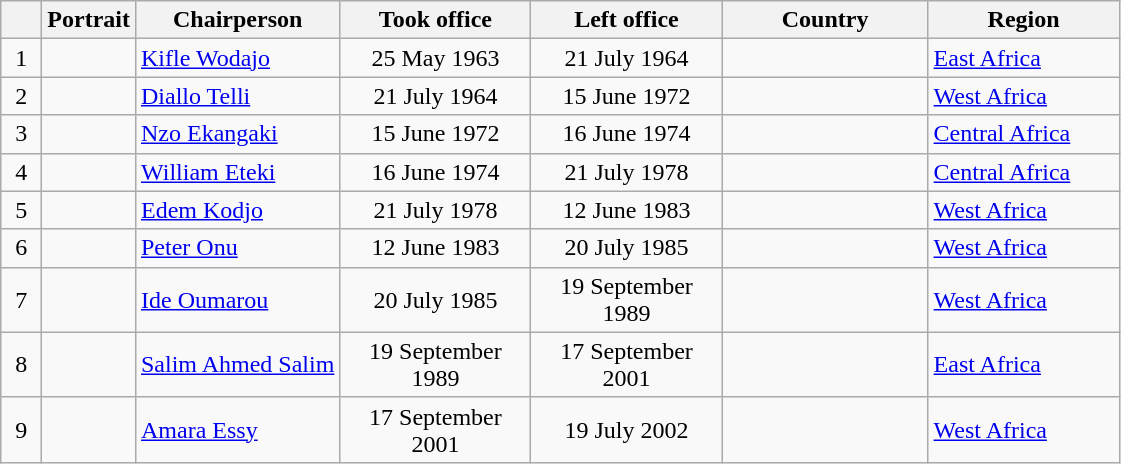<table class="wikitable sortable">
<tr>
<th width="20px" class="unsortable"></th>
<th class="unsortable">Portrait</th>
<th>Chairperson</th>
<th width="120px">Took office</th>
<th width="120px">Left office</th>
<th width="130px">Country</th>
<th width="120px">Region</th>
</tr>
<tr>
<td align="center">1</td>
<td></td>
<td><a href='#'>Kifle Wodajo</a></td>
<td align="center">25 May 1963</td>
<td align="center">21 July 1964</td>
<td></td>
<td><a href='#'>East Africa</a></td>
</tr>
<tr>
<td align="center">2</td>
<td></td>
<td><a href='#'>Diallo Telli</a></td>
<td align="center">21 July 1964</td>
<td align="center">15 June 1972</td>
<td></td>
<td><a href='#'>West Africa</a></td>
</tr>
<tr>
<td align="center">3</td>
<td></td>
<td><a href='#'>Nzo Ekangaki</a></td>
<td align="center">15 June 1972</td>
<td align="center">16 June 1974</td>
<td></td>
<td><a href='#'>Central Africa</a></td>
</tr>
<tr>
<td align="center">4</td>
<td></td>
<td><a href='#'>William Eteki</a></td>
<td align="center">16 June 1974</td>
<td align="center">21 July 1978</td>
<td></td>
<td><a href='#'>Central Africa</a></td>
</tr>
<tr>
<td align="center">5</td>
<td></td>
<td><a href='#'>Edem Kodjo</a></td>
<td align="center">21 July 1978</td>
<td align="center">12 June 1983</td>
<td></td>
<td><a href='#'>West Africa</a></td>
</tr>
<tr>
<td align="center">6</td>
<td></td>
<td><a href='#'>Peter Onu</a></td>
<td align="center">12 June 1983</td>
<td align="center">20 July 1985</td>
<td></td>
<td><a href='#'>West Africa</a></td>
</tr>
<tr>
<td align="center">7</td>
<td></td>
<td><a href='#'>Ide Oumarou</a></td>
<td align="center">20 July 1985</td>
<td align="center">19 September 1989</td>
<td></td>
<td><a href='#'>West Africa</a></td>
</tr>
<tr>
<td align="center">8</td>
<td></td>
<td><a href='#'>Salim Ahmed Salim</a></td>
<td align="center">19 September 1989</td>
<td align="center">17 September 2001</td>
<td></td>
<td><a href='#'>East Africa</a></td>
</tr>
<tr>
<td align="center">9</td>
<td></td>
<td><a href='#'>Amara Essy</a></td>
<td align="center">17 September 2001</td>
<td align="center">19 July 2002</td>
<td></td>
<td><a href='#'>West Africa</a></td>
</tr>
</table>
